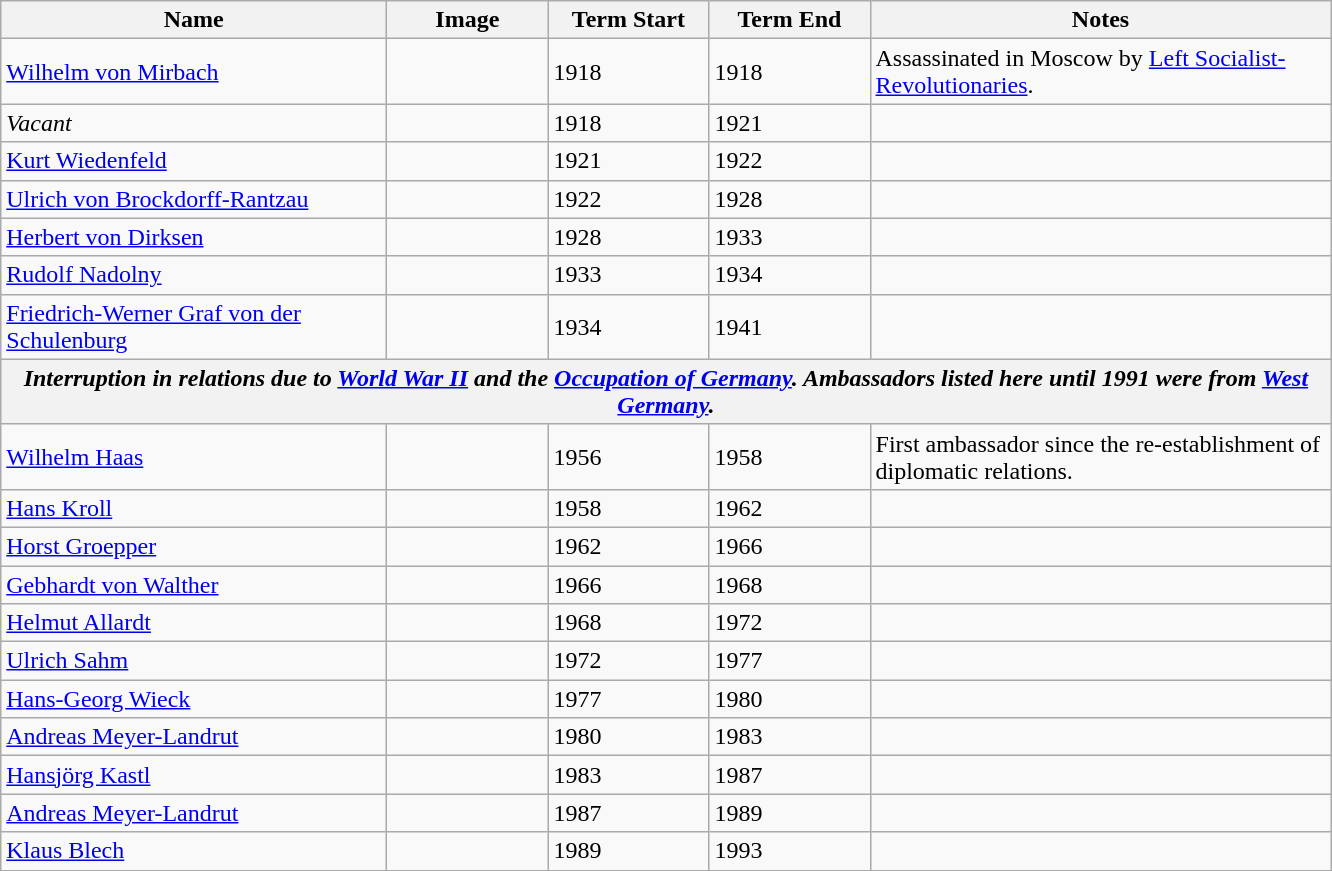<table class="wikitable">
<tr>
<th width="250">Name</th>
<th width="100">Image</th>
<th width="100">Term Start</th>
<th width="100">Term End</th>
<th width="300">Notes</th>
</tr>
<tr>
<td><a href='#'>Wilhelm von Mirbach</a></td>
<td></td>
<td>1918</td>
<td>1918</td>
<td>Assassinated in Moscow by <a href='#'>Left Socialist-Revolutionaries</a>.</td>
</tr>
<tr>
<td><em>Vacant</em></td>
<td></td>
<td>1918</td>
<td>1921</td>
<td></td>
</tr>
<tr>
<td><a href='#'>Kurt Wiedenfeld</a></td>
<td></td>
<td>1921</td>
<td>1922</td>
<td></td>
</tr>
<tr>
<td><a href='#'>Ulrich von Brockdorff-Rantzau</a></td>
<td></td>
<td>1922</td>
<td>1928</td>
<td></td>
</tr>
<tr>
<td><a href='#'>Herbert von Dirksen</a></td>
<td></td>
<td>1928</td>
<td>1933</td>
<td></td>
</tr>
<tr>
<td><a href='#'>Rudolf Nadolny</a></td>
<td></td>
<td>1933</td>
<td>1934</td>
<td></td>
</tr>
<tr>
<td><a href='#'>Friedrich-Werner Graf von der Schulenburg</a></td>
<td></td>
<td>1934</td>
<td>1941</td>
<td></td>
</tr>
<tr>
<th colspan="5"><em>Interruption in relations due to <strong><a href='#'>World War II</a> and the <a href='#'>Occupation of Germany</a>. Ambassadors listed here until 1991 were from <a href='#'>West Germany</a>.<strong><em></th>
</tr>
<tr>
<td><a href='#'>Wilhelm Haas</a></td>
<td></td>
<td>1956</td>
<td>1958</td>
<td>First ambassador since the re-establishment of diplomatic relations.</td>
</tr>
<tr>
<td><a href='#'>Hans Kroll</a></td>
<td></td>
<td>1958</td>
<td>1962</td>
<td></td>
</tr>
<tr>
<td><a href='#'>Horst Groepper</a></td>
<td></td>
<td>1962</td>
<td>1966</td>
<td></td>
</tr>
<tr>
<td><a href='#'>Gebhardt von Walther</a></td>
<td></td>
<td>1966</td>
<td>1968</td>
<td></td>
</tr>
<tr>
<td><a href='#'>Helmut Allardt</a></td>
<td></td>
<td>1968</td>
<td>1972</td>
<td></td>
</tr>
<tr>
<td><a href='#'>Ulrich Sahm</a></td>
<td></td>
<td>1972</td>
<td>1977</td>
<td></td>
</tr>
<tr>
<td><a href='#'>Hans-Georg Wieck</a></td>
<td></td>
<td>1977</td>
<td>1980</td>
<td></td>
</tr>
<tr>
<td><a href='#'>Andreas Meyer-Landrut</a></td>
<td></td>
<td>1980</td>
<td>1983</td>
<td></td>
</tr>
<tr>
<td><a href='#'>Hansjörg Kastl</a></td>
<td></td>
<td>1983</td>
<td>1987</td>
<td></td>
</tr>
<tr>
<td><a href='#'>Andreas Meyer-Landrut</a></td>
<td></td>
<td>1987</td>
<td>1989</td>
<td></td>
</tr>
<tr>
<td><a href='#'>Klaus Blech</a></td>
<td></td>
<td>1989</td>
<td>1993</td>
<td></td>
</tr>
<tr>
</tr>
</table>
